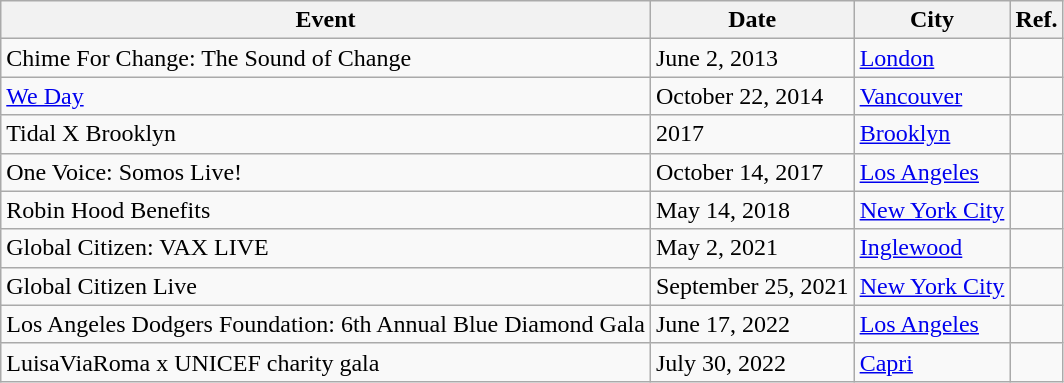<table class="wikitable">
<tr>
<th>Event</th>
<th>Date</th>
<th>City</th>
<th>Ref.</th>
</tr>
<tr>
<td>Chime For Change: The Sound of Change</td>
<td>June 2, 2013</td>
<td><a href='#'>London</a></td>
<td></td>
</tr>
<tr>
<td><a href='#'>We Day</a></td>
<td>October 22, 2014</td>
<td><a href='#'>Vancouver</a></td>
<td></td>
</tr>
<tr>
<td>Tidal X Brooklyn</td>
<td>2017</td>
<td><a href='#'>Brooklyn</a></td>
<td></td>
</tr>
<tr>
<td>One Voice: Somos Live!</td>
<td>October 14, 2017</td>
<td><a href='#'>Los Angeles</a></td>
<td></td>
</tr>
<tr>
<td>Robin Hood Benefits</td>
<td>May 14, 2018</td>
<td><a href='#'>New York City</a></td>
<td></td>
</tr>
<tr>
<td>Global Citizen: VAX LIVE</td>
<td>May 2, 2021</td>
<td><a href='#'>Inglewood</a></td>
<td></td>
</tr>
<tr>
<td>Global Citizen Live</td>
<td>September 25, 2021</td>
<td><a href='#'>New York City</a></td>
<td></td>
</tr>
<tr>
<td>Los Angeles Dodgers Foundation: 6th Annual Blue Diamond Gala</td>
<td>June 17, 2022</td>
<td><a href='#'>Los Angeles</a></td>
<td></td>
</tr>
<tr>
<td>LuisaViaRoma x UNICEF charity gala</td>
<td>July 30, 2022</td>
<td><a href='#'>Capri</a></td>
</tr>
</table>
